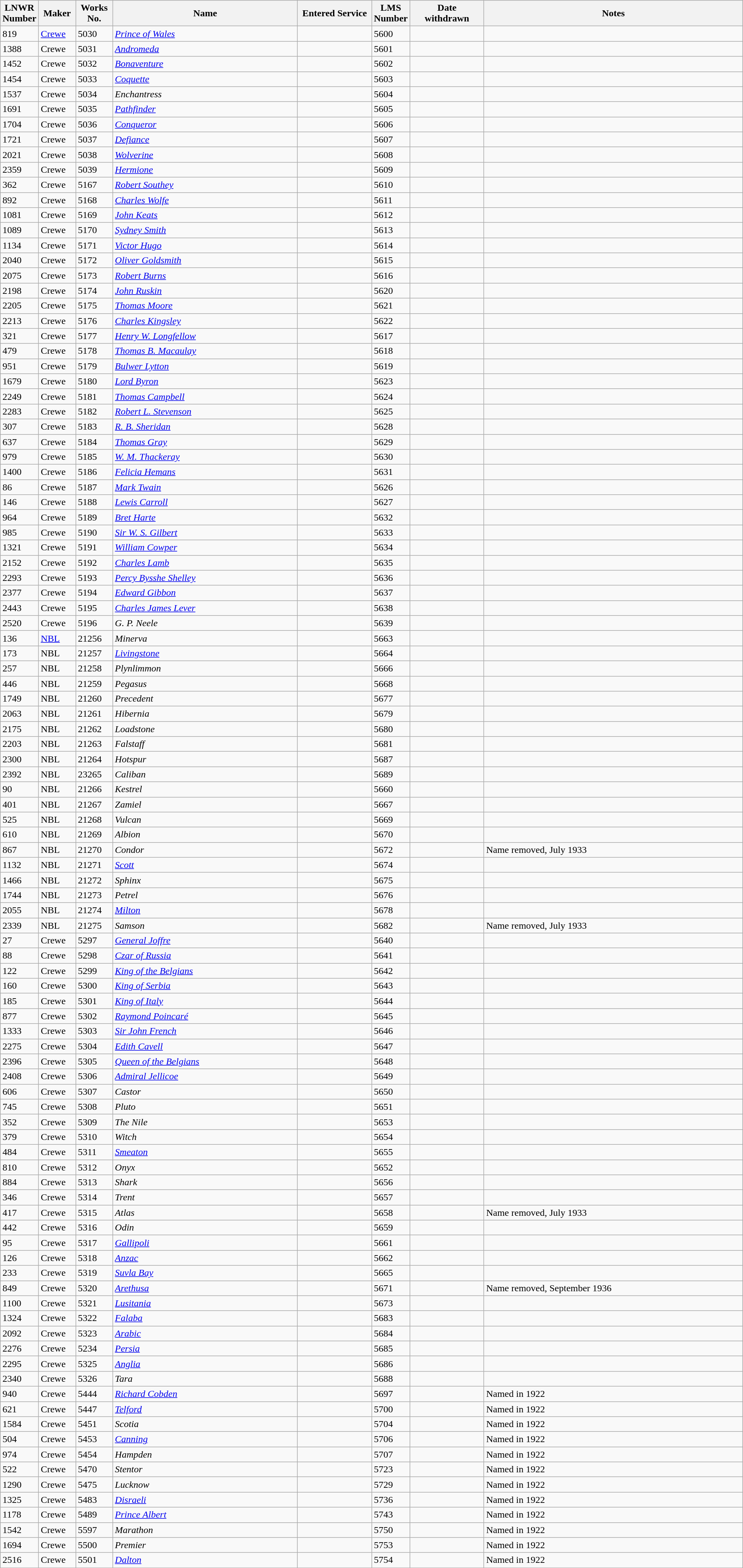<table class="wikitable sortable">
<tr>
<th width=5%>LNWR Number</th>
<th width=5%>Maker</th>
<th width=5%>Works<br>No.</th>
<th width=25%>Name</th>
<th width=10%>Entered Service</th>
<th width=5%>LMS Number</th>
<th width=10%>Date<br>withdrawn</th>
<th width=35%>Notes</th>
</tr>
<tr>
<td>819</td>
<td><a href='#'>Crewe</a></td>
<td>5030</td>
<td><em><a href='#'>Prince of Wales</a></em></td>
<td></td>
<td>5600</td>
<td></td>
<td></td>
</tr>
<tr>
<td>1388</td>
<td>Crewe</td>
<td>5031</td>
<td><em><a href='#'>Andromeda</a></em></td>
<td></td>
<td>5601</td>
<td></td>
<td></td>
</tr>
<tr>
<td>1452</td>
<td>Crewe</td>
<td>5032</td>
<td><em><a href='#'>Bonaventure</a></em></td>
<td></td>
<td>5602</td>
<td></td>
<td></td>
</tr>
<tr>
<td>1454</td>
<td>Crewe</td>
<td>5033</td>
<td><em><a href='#'>Coquette</a></em></td>
<td></td>
<td>5603</td>
<td></td>
<td></td>
</tr>
<tr>
<td>1537</td>
<td>Crewe</td>
<td>5034</td>
<td><em> Enchantress</em></td>
<td></td>
<td>5604</td>
<td></td>
<td></td>
</tr>
<tr>
<td>1691</td>
<td>Crewe</td>
<td>5035</td>
<td><em><a href='#'>Pathfinder</a></em></td>
<td></td>
<td>5605</td>
<td></td>
<td></td>
</tr>
<tr>
<td>1704</td>
<td>Crewe</td>
<td>5036</td>
<td><em><a href='#'>Conqueror</a></em></td>
<td></td>
<td>5606</td>
<td></td>
<td></td>
</tr>
<tr>
<td>1721</td>
<td>Crewe</td>
<td>5037</td>
<td><em><a href='#'>Defiance</a></em></td>
<td></td>
<td>5607</td>
<td></td>
<td></td>
</tr>
<tr>
<td>2021</td>
<td>Crewe</td>
<td>5038</td>
<td><em><a href='#'>Wolverine</a></em></td>
<td></td>
<td>5608</td>
<td></td>
<td></td>
</tr>
<tr>
<td>2359</td>
<td>Crewe</td>
<td>5039</td>
<td><em><a href='#'>Hermione</a></em></td>
<td></td>
<td>5609</td>
<td></td>
<td></td>
</tr>
<tr>
<td>362</td>
<td>Crewe</td>
<td>5167</td>
<td><em><a href='#'>Robert Southey</a></em></td>
<td></td>
<td>5610</td>
<td></td>
<td></td>
</tr>
<tr>
<td>892</td>
<td>Crewe</td>
<td>5168</td>
<td><em><a href='#'>Charles Wolfe</a></em></td>
<td></td>
<td>5611</td>
<td></td>
<td></td>
</tr>
<tr>
<td>1081</td>
<td>Crewe</td>
<td>5169</td>
<td><em><a href='#'>John Keats</a></em></td>
<td></td>
<td>5612</td>
<td></td>
<td></td>
</tr>
<tr>
<td>1089</td>
<td>Crewe</td>
<td>5170</td>
<td><em><a href='#'>Sydney Smith</a></em></td>
<td></td>
<td>5613</td>
<td></td>
<td></td>
</tr>
<tr>
<td>1134</td>
<td>Crewe</td>
<td>5171</td>
<td><em><a href='#'>Victor Hugo</a></em></td>
<td></td>
<td>5614</td>
<td></td>
<td></td>
</tr>
<tr>
<td>2040</td>
<td>Crewe</td>
<td>5172</td>
<td><em><a href='#'>Oliver Goldsmith</a></em></td>
<td></td>
<td>5615</td>
<td></td>
<td></td>
</tr>
<tr>
<td>2075</td>
<td>Crewe</td>
<td>5173</td>
<td><em><a href='#'>Robert Burns</a></em></td>
<td></td>
<td>5616</td>
<td></td>
<td></td>
</tr>
<tr>
<td>2198</td>
<td>Crewe</td>
<td>5174</td>
<td><em><a href='#'>John Ruskin</a></em></td>
<td></td>
<td>5620</td>
<td></td>
<td></td>
</tr>
<tr>
<td>2205</td>
<td>Crewe</td>
<td>5175</td>
<td><em><a href='#'>Thomas Moore</a></em></td>
<td></td>
<td>5621</td>
<td></td>
<td></td>
</tr>
<tr>
<td>2213</td>
<td>Crewe</td>
<td>5176</td>
<td><em><a href='#'>Charles Kingsley</a></em></td>
<td></td>
<td>5622</td>
<td></td>
<td></td>
</tr>
<tr>
<td>321</td>
<td>Crewe</td>
<td>5177</td>
<td><em><a href='#'>Henry W. Longfellow</a></em></td>
<td></td>
<td>5617</td>
<td></td>
<td></td>
</tr>
<tr>
<td>479</td>
<td>Crewe</td>
<td>5178</td>
<td><em><a href='#'>Thomas B. Macaulay</a></em></td>
<td></td>
<td>5618</td>
<td></td>
<td></td>
</tr>
<tr>
<td>951</td>
<td>Crewe</td>
<td>5179</td>
<td><em><a href='#'>Bulwer Lytton</a></em></td>
<td></td>
<td>5619</td>
<td></td>
<td></td>
</tr>
<tr>
<td>1679</td>
<td>Crewe</td>
<td>5180</td>
<td><em><a href='#'>Lord Byron</a></em></td>
<td></td>
<td>5623</td>
<td></td>
<td></td>
</tr>
<tr>
<td>2249</td>
<td>Crewe</td>
<td>5181</td>
<td><em><a href='#'>Thomas Campbell</a></em></td>
<td></td>
<td>5624</td>
<td></td>
<td></td>
</tr>
<tr>
<td>2283</td>
<td>Crewe</td>
<td>5182</td>
<td><em><a href='#'>Robert L. Stevenson</a></em></td>
<td></td>
<td>5625</td>
<td></td>
<td></td>
</tr>
<tr>
<td>307</td>
<td>Crewe</td>
<td>5183</td>
<td><em><a href='#'>R. B. Sheridan</a></em></td>
<td></td>
<td>5628</td>
<td></td>
<td></td>
</tr>
<tr>
<td>637</td>
<td>Crewe</td>
<td>5184</td>
<td><em><a href='#'>Thomas Gray</a></em></td>
<td></td>
<td>5629</td>
<td></td>
<td></td>
</tr>
<tr>
<td>979</td>
<td>Crewe</td>
<td>5185</td>
<td><em><a href='#'>W. M. Thackeray</a></em></td>
<td></td>
<td>5630</td>
<td></td>
<td></td>
</tr>
<tr>
<td>1400</td>
<td>Crewe</td>
<td>5186</td>
<td><em><a href='#'>Felicia Hemans</a></em></td>
<td></td>
<td>5631</td>
<td></td>
<td></td>
</tr>
<tr>
<td>86</td>
<td>Crewe</td>
<td>5187</td>
<td><em><a href='#'>Mark Twain</a></em></td>
<td></td>
<td>5626</td>
<td></td>
<td></td>
</tr>
<tr>
<td>146</td>
<td>Crewe</td>
<td>5188</td>
<td><em><a href='#'>Lewis Carroll</a></em></td>
<td></td>
<td>5627</td>
<td></td>
<td></td>
</tr>
<tr>
<td>964</td>
<td>Crewe</td>
<td>5189</td>
<td><em><a href='#'>Bret Harte</a></em></td>
<td></td>
<td>5632</td>
<td></td>
<td></td>
</tr>
<tr>
<td>985</td>
<td>Crewe</td>
<td>5190</td>
<td><em><a href='#'>Sir W. S. Gilbert</a></em></td>
<td></td>
<td>5633</td>
<td></td>
<td></td>
</tr>
<tr>
<td>1321</td>
<td>Crewe</td>
<td>5191</td>
<td><em><a href='#'>William Cowper</a></em></td>
<td></td>
<td>5634</td>
<td></td>
<td></td>
</tr>
<tr>
<td>2152</td>
<td>Crewe</td>
<td>5192</td>
<td><em><a href='#'>Charles Lamb</a></em></td>
<td></td>
<td>5635</td>
<td></td>
<td></td>
</tr>
<tr>
<td>2293</td>
<td>Crewe</td>
<td>5193</td>
<td><em><a href='#'>Percy Bysshe Shelley</a></em></td>
<td></td>
<td>5636</td>
<td></td>
<td></td>
</tr>
<tr>
<td>2377</td>
<td>Crewe</td>
<td>5194</td>
<td><em><a href='#'>Edward Gibbon</a></em></td>
<td></td>
<td>5637</td>
<td></td>
<td></td>
</tr>
<tr>
<td>2443</td>
<td>Crewe</td>
<td>5195</td>
<td><em><a href='#'>Charles James Lever</a></em></td>
<td></td>
<td>5638</td>
<td></td>
<td></td>
</tr>
<tr>
<td>2520</td>
<td>Crewe</td>
<td>5196</td>
<td><em>G. P. Neele</em></td>
<td></td>
<td>5639</td>
<td></td>
<td></td>
</tr>
<tr>
<td>136</td>
<td><a href='#'>NBL</a></td>
<td>21256</td>
<td><em>Minerva</em></td>
<td></td>
<td>5663</td>
<td></td>
<td></td>
</tr>
<tr>
<td>173</td>
<td>NBL</td>
<td>21257</td>
<td><em><a href='#'>Livingstone</a></em></td>
<td></td>
<td>5664</td>
<td></td>
<td></td>
</tr>
<tr>
<td>257</td>
<td>NBL</td>
<td>21258</td>
<td><em>Plynlimmon</em></td>
<td></td>
<td>5666</td>
<td></td>
<td></td>
</tr>
<tr>
<td>446</td>
<td>NBL</td>
<td>21259</td>
<td><em>Pegasus</em></td>
<td></td>
<td>5668</td>
<td></td>
<td></td>
</tr>
<tr>
<td>1749</td>
<td>NBL</td>
<td>21260</td>
<td><em>Precedent</em></td>
<td></td>
<td>5677</td>
<td></td>
<td></td>
</tr>
<tr>
<td>2063</td>
<td>NBL</td>
<td>21261</td>
<td><em>Hibernia</em></td>
<td></td>
<td>5679</td>
<td></td>
<td></td>
</tr>
<tr>
<td>2175</td>
<td>NBL</td>
<td>21262</td>
<td><em>Loadstone</em></td>
<td></td>
<td>5680</td>
<td></td>
<td></td>
</tr>
<tr>
<td>2203</td>
<td>NBL</td>
<td>21263</td>
<td><em>Falstaff</em></td>
<td></td>
<td>5681</td>
<td></td>
<td></td>
</tr>
<tr>
<td>2300</td>
<td>NBL</td>
<td>21264</td>
<td><em>Hotspur</em></td>
<td></td>
<td>5687</td>
<td></td>
<td></td>
</tr>
<tr>
<td>2392</td>
<td>NBL</td>
<td>23265</td>
<td><em>Caliban</em></td>
<td></td>
<td>5689</td>
<td></td>
<td></td>
</tr>
<tr>
<td>90</td>
<td>NBL</td>
<td>21266</td>
<td><em>Kestrel</em></td>
<td></td>
<td>5660</td>
<td></td>
<td></td>
</tr>
<tr>
<td>401</td>
<td>NBL</td>
<td>21267</td>
<td><em>Zamiel</em></td>
<td></td>
<td>5667</td>
<td></td>
<td></td>
</tr>
<tr>
<td>525</td>
<td>NBL</td>
<td>21268</td>
<td><em>Vulcan</em></td>
<td></td>
<td>5669</td>
<td></td>
<td></td>
</tr>
<tr>
<td>610</td>
<td>NBL</td>
<td>21269</td>
<td><em>Albion</em></td>
<td></td>
<td>5670</td>
<td></td>
<td></td>
</tr>
<tr>
<td>867</td>
<td>NBL</td>
<td>21270</td>
<td><em>Condor</em></td>
<td></td>
<td>5672</td>
<td></td>
<td>Name removed, July 1933</td>
</tr>
<tr>
<td>1132</td>
<td>NBL</td>
<td>21271</td>
<td><em><a href='#'>Scott</a></em></td>
<td></td>
<td>5674</td>
<td></td>
<td></td>
</tr>
<tr>
<td>1466</td>
<td>NBL</td>
<td>21272</td>
<td><em>Sphinx</em></td>
<td></td>
<td>5675</td>
<td></td>
<td></td>
</tr>
<tr>
<td>1744</td>
<td>NBL</td>
<td>21273</td>
<td><em>Petrel</em></td>
<td></td>
<td>5676</td>
<td></td>
<td></td>
</tr>
<tr>
<td>2055</td>
<td>NBL</td>
<td>21274</td>
<td><em><a href='#'>Milton</a></em></td>
<td></td>
<td>5678</td>
<td></td>
<td></td>
</tr>
<tr>
<td>2339</td>
<td>NBL</td>
<td>21275</td>
<td><em>Samson</em></td>
<td></td>
<td>5682</td>
<td></td>
<td>Name removed, July 1933</td>
</tr>
<tr>
<td>27</td>
<td>Crewe</td>
<td>5297</td>
<td><em><a href='#'>General Joffre</a></em></td>
<td></td>
<td>5640</td>
<td></td>
<td></td>
</tr>
<tr>
<td>88</td>
<td>Crewe</td>
<td>5298</td>
<td><em><a href='#'>Czar of Russia</a></em></td>
<td></td>
<td>5641</td>
<td></td>
<td></td>
</tr>
<tr>
<td>122</td>
<td>Crewe</td>
<td>5299</td>
<td><em><a href='#'>King of the Belgians</a></em></td>
<td></td>
<td>5642</td>
<td></td>
<td></td>
</tr>
<tr>
<td>160</td>
<td>Crewe</td>
<td>5300</td>
<td><em><a href='#'>King of Serbia</a></em></td>
<td></td>
<td>5643</td>
<td></td>
<td></td>
</tr>
<tr>
<td>185</td>
<td>Crewe</td>
<td>5301</td>
<td><em><a href='#'>King of Italy</a></em></td>
<td></td>
<td>5644</td>
<td></td>
<td></td>
</tr>
<tr>
<td>877</td>
<td>Crewe</td>
<td>5302</td>
<td><em><a href='#'>Raymond Poincaré</a></em></td>
<td></td>
<td>5645</td>
<td></td>
<td></td>
</tr>
<tr>
<td>1333</td>
<td>Crewe</td>
<td>5303</td>
<td><em><a href='#'>Sir John French</a></em></td>
<td></td>
<td>5646</td>
<td></td>
<td></td>
</tr>
<tr>
<td>2275</td>
<td>Crewe</td>
<td>5304</td>
<td><em><a href='#'>Edith Cavell</a></em></td>
<td></td>
<td>5647</td>
<td></td>
<td></td>
</tr>
<tr>
<td>2396</td>
<td>Crewe</td>
<td>5305</td>
<td><em><a href='#'>Queen of the Belgians</a></em></td>
<td></td>
<td>5648</td>
<td></td>
<td></td>
</tr>
<tr>
<td>2408</td>
<td>Crewe</td>
<td>5306</td>
<td><em><a href='#'>Admiral Jellicoe</a></em></td>
<td></td>
<td>5649</td>
<td></td>
<td></td>
</tr>
<tr>
<td>606</td>
<td>Crewe</td>
<td>5307</td>
<td><em>Castor</em></td>
<td></td>
<td>5650</td>
<td></td>
<td></td>
</tr>
<tr>
<td>745</td>
<td>Crewe</td>
<td>5308</td>
<td><em>Pluto</em></td>
<td></td>
<td>5651</td>
<td></td>
<td></td>
</tr>
<tr>
<td>352</td>
<td>Crewe</td>
<td>5309</td>
<td><em>The Nile</em></td>
<td></td>
<td>5653</td>
<td></td>
<td></td>
</tr>
<tr>
<td>379</td>
<td>Crewe</td>
<td>5310</td>
<td><em>Witch</em></td>
<td></td>
<td>5654</td>
<td></td>
<td></td>
</tr>
<tr>
<td>484</td>
<td>Crewe</td>
<td>5311</td>
<td><em><a href='#'>Smeaton</a></em></td>
<td></td>
<td>5655</td>
<td></td>
<td></td>
</tr>
<tr>
<td>810</td>
<td>Crewe</td>
<td>5312</td>
<td><em>Onyx</em></td>
<td></td>
<td>5652</td>
<td></td>
<td></td>
</tr>
<tr>
<td>884</td>
<td>Crewe</td>
<td>5313</td>
<td><em>Shark</em></td>
<td></td>
<td>5656</td>
<td></td>
<td></td>
</tr>
<tr>
<td>346</td>
<td>Crewe</td>
<td>5314</td>
<td><em>Trent</em></td>
<td></td>
<td>5657</td>
<td></td>
<td></td>
</tr>
<tr>
<td>417</td>
<td>Crewe</td>
<td>5315</td>
<td><em>Atlas</em></td>
<td></td>
<td>5658</td>
<td></td>
<td>Name removed, July 1933</td>
</tr>
<tr>
<td>442</td>
<td>Crewe</td>
<td>5316</td>
<td><em>Odin</em></td>
<td></td>
<td>5659</td>
<td></td>
<td></td>
</tr>
<tr>
<td>95</td>
<td>Crewe</td>
<td>5317</td>
<td><em><a href='#'>Gallipoli</a></em></td>
<td></td>
<td>5661</td>
<td></td>
<td></td>
</tr>
<tr>
<td>126</td>
<td>Crewe</td>
<td>5318</td>
<td><em><a href='#'>Anzac</a></em></td>
<td></td>
<td>5662</td>
<td></td>
<td></td>
</tr>
<tr>
<td>233</td>
<td>Crewe</td>
<td>5319</td>
<td><em><a href='#'>Suvla Bay</a></em></td>
<td></td>
<td>5665</td>
<td></td>
<td></td>
</tr>
<tr>
<td>849</td>
<td>Crewe</td>
<td>5320</td>
<td><em><a href='#'>Arethusa</a></em></td>
<td></td>
<td>5671</td>
<td></td>
<td>Name removed, September 1936</td>
</tr>
<tr>
<td>1100</td>
<td>Crewe</td>
<td>5321</td>
<td><em><a href='#'>Lusitania</a></em></td>
<td></td>
<td>5673</td>
<td></td>
<td></td>
</tr>
<tr>
<td>1324</td>
<td>Crewe</td>
<td>5322</td>
<td><em><a href='#'>Falaba</a></em></td>
<td></td>
<td>5683</td>
<td></td>
<td></td>
</tr>
<tr>
<td>2092</td>
<td>Crewe</td>
<td>5323</td>
<td><em><a href='#'>Arabic</a></em></td>
<td></td>
<td>5684</td>
<td></td>
<td></td>
</tr>
<tr>
<td>2276</td>
<td>Crewe</td>
<td>5234</td>
<td><em><a href='#'>Persia</a></em></td>
<td></td>
<td>5685</td>
<td></td>
<td></td>
</tr>
<tr>
<td>2295</td>
<td>Crewe</td>
<td>5325</td>
<td><em><a href='#'>Anglia</a></em></td>
<td></td>
<td>5686</td>
<td></td>
<td></td>
</tr>
<tr>
<td>2340</td>
<td>Crewe</td>
<td>5326</td>
<td><em>Tara</em></td>
<td></td>
<td>5688</td>
<td></td>
<td></td>
</tr>
<tr>
<td>940</td>
<td>Crewe</td>
<td>5444</td>
<td><em><a href='#'>Richard Cobden</a></em></td>
<td></td>
<td>5697</td>
<td></td>
<td>Named in 1922</td>
</tr>
<tr>
<td>621</td>
<td>Crewe</td>
<td>5447</td>
<td><em><a href='#'>Telford</a></em></td>
<td></td>
<td>5700</td>
<td></td>
<td>Named in 1922</td>
</tr>
<tr>
<td>1584</td>
<td>Crewe</td>
<td>5451</td>
<td><em>Scotia</em></td>
<td></td>
<td>5704</td>
<td></td>
<td>Named in 1922</td>
</tr>
<tr>
<td>504</td>
<td>Crewe</td>
<td>5453</td>
<td><em><a href='#'>Canning</a></em></td>
<td></td>
<td>5706</td>
<td></td>
<td>Named in 1922</td>
</tr>
<tr>
<td>974</td>
<td>Crewe</td>
<td>5454</td>
<td><em>Hampden</em></td>
<td></td>
<td>5707</td>
<td></td>
<td>Named in 1922</td>
</tr>
<tr>
<td>522</td>
<td>Crewe</td>
<td>5470</td>
<td><em>Stentor</em></td>
<td></td>
<td>5723</td>
<td></td>
<td>Named in 1922</td>
</tr>
<tr>
<td>1290</td>
<td>Crewe</td>
<td>5475</td>
<td><em>Lucknow</em></td>
<td></td>
<td>5729</td>
<td></td>
<td>Named in 1922</td>
</tr>
<tr>
<td>1325</td>
<td>Crewe</td>
<td>5483</td>
<td><em><a href='#'>Disraeli</a></em></td>
<td></td>
<td>5736</td>
<td></td>
<td>Named in 1922</td>
</tr>
<tr>
<td>1178</td>
<td>Crewe</td>
<td>5489</td>
<td><em><a href='#'>Prince Albert</a></em></td>
<td></td>
<td>5743</td>
<td></td>
<td>Named in 1922</td>
</tr>
<tr>
<td>1542</td>
<td>Crewe</td>
<td>5597</td>
<td><em>Marathon</em></td>
<td></td>
<td>5750</td>
<td></td>
<td>Named in 1922</td>
</tr>
<tr>
<td>1694</td>
<td>Crewe</td>
<td>5500</td>
<td><em>Premier</em></td>
<td></td>
<td>5753</td>
<td></td>
<td>Named in 1922</td>
</tr>
<tr>
<td>2516</td>
<td>Crewe</td>
<td>5501</td>
<td><em><a href='#'>Dalton</a></em></td>
<td></td>
<td>5754</td>
<td></td>
<td>Named in 1922</td>
</tr>
<tr>
</tr>
</table>
